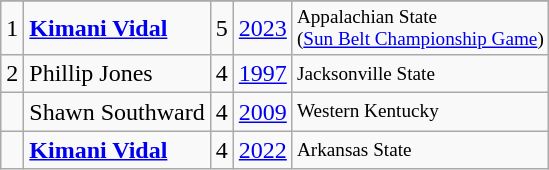<table class="wikitable">
<tr>
</tr>
<tr>
<td>1</td>
<td><strong><a href='#'>Kimani Vidal</a></strong></td>
<td>5</td>
<td><a href='#'>2023</a></td>
<td style="font-size:80%;">Appalachian State<br>(<a href='#'>Sun Belt Championship Game</a>)</td>
</tr>
<tr>
<td>2</td>
<td>Phillip Jones</td>
<td>4</td>
<td><a href='#'>1997</a></td>
<td style="font-size:80%;">Jacksonville State</td>
</tr>
<tr>
<td></td>
<td>Shawn Southward</td>
<td>4</td>
<td><a href='#'>2009</a></td>
<td style="font-size:80%;">Western Kentucky</td>
</tr>
<tr>
<td></td>
<td><strong><a href='#'>Kimani Vidal</a></strong></td>
<td>4</td>
<td><a href='#'>2022</a></td>
<td style="font-size:80%;">Arkansas State</td>
</tr>
</table>
